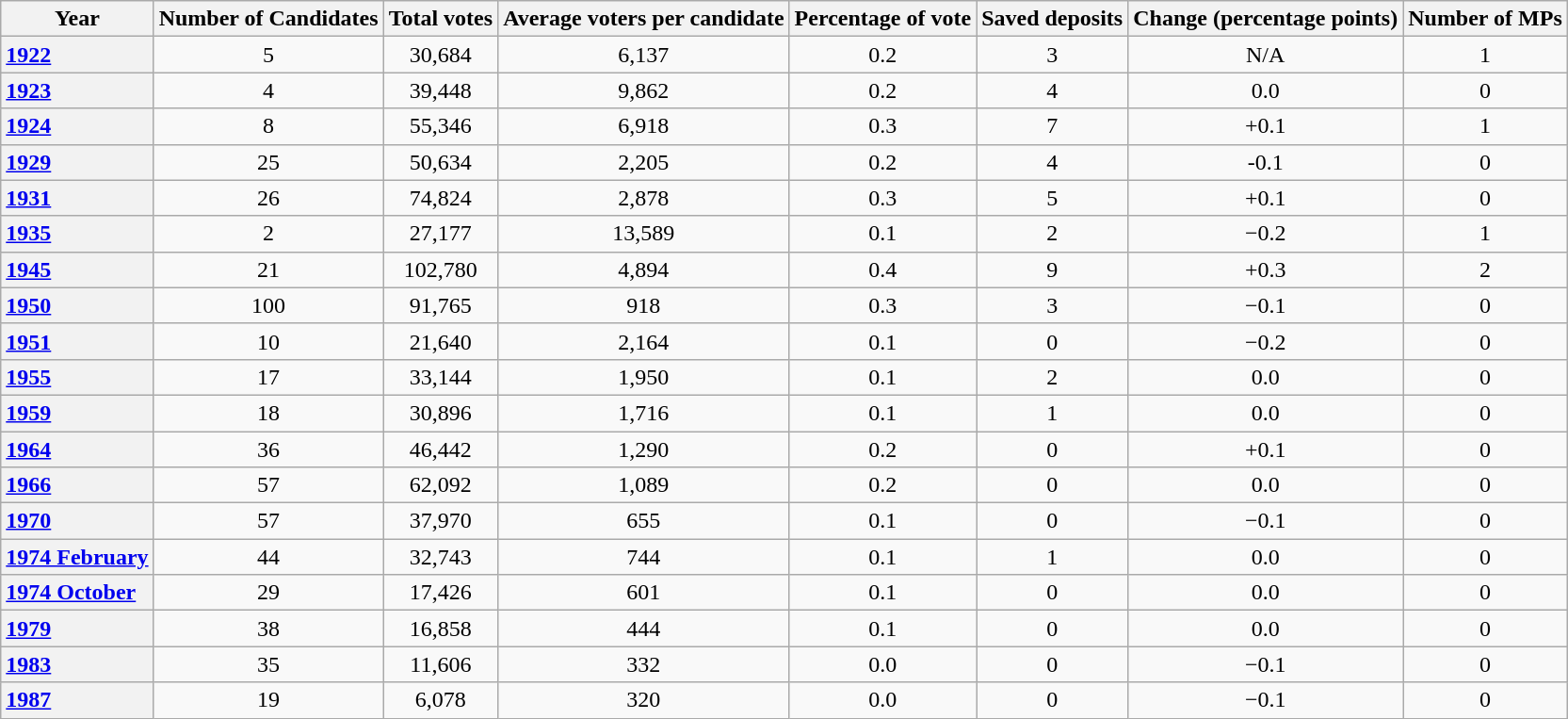<table class="wikitable sortable">
<tr>
<th>Year</th>
<th>Number of Candidates</th>
<th>Total votes</th>
<th>Average voters per candidate</th>
<th>Percentage of vote</th>
<th>Saved deposits</th>
<th>Change (percentage points)</th>
<th>Number of MPs</th>
</tr>
<tr style="text-align:center;">
<th style="text-align:left;"><a href='#'>1922</a></th>
<td>5</td>
<td>30,684</td>
<td>6,137</td>
<td>0.2</td>
<td>3</td>
<td>N/A</td>
<td>1</td>
</tr>
<tr style="text-align:center;">
<th style="text-align:left;"><a href='#'>1923</a></th>
<td>4</td>
<td>39,448</td>
<td>9,862</td>
<td>0.2</td>
<td>4</td>
<td>0.0</td>
<td>0</td>
</tr>
<tr style="text-align:center;">
<th style="text-align:left;"><a href='#'>1924</a></th>
<td>8</td>
<td>55,346</td>
<td>6,918</td>
<td>0.3</td>
<td>7</td>
<td>+0.1</td>
<td>1</td>
</tr>
<tr style="text-align:center;">
<th style="text-align:left;"><a href='#'>1929</a></th>
<td>25</td>
<td>50,634</td>
<td>2,205</td>
<td>0.2</td>
<td>4</td>
<td>-0.1</td>
<td>0</td>
</tr>
<tr style="text-align:center;">
<th style="text-align:left;"><a href='#'>1931</a></th>
<td>26</td>
<td>74,824</td>
<td>2,878</td>
<td>0.3</td>
<td>5</td>
<td>+0.1</td>
<td>0</td>
</tr>
<tr style="text-align:center;">
<th style="text-align:left;"><a href='#'>1935</a></th>
<td>2</td>
<td>27,177</td>
<td>13,589</td>
<td>0.1</td>
<td>2</td>
<td>−0.2</td>
<td>1</td>
</tr>
<tr style="text-align:center;">
<th style="text-align:left;"><a href='#'>1945</a></th>
<td>21</td>
<td>102,780</td>
<td>4,894</td>
<td>0.4</td>
<td>9</td>
<td>+0.3</td>
<td>2</td>
</tr>
<tr style="text-align:center;">
<th style="text-align:left;"><a href='#'>1950</a></th>
<td>100</td>
<td>91,765</td>
<td>918</td>
<td>0.3</td>
<td>3</td>
<td>−0.1</td>
<td>0</td>
</tr>
<tr style="text-align:center;">
<th style="text-align:left;"><a href='#'>1951</a></th>
<td>10</td>
<td>21,640</td>
<td>2,164</td>
<td>0.1</td>
<td>0</td>
<td>−0.2</td>
<td>0</td>
</tr>
<tr style="text-align:center;">
<th style="text-align:left;"><a href='#'>1955</a></th>
<td>17</td>
<td>33,144</td>
<td>1,950</td>
<td>0.1</td>
<td>2</td>
<td>0.0</td>
<td>0</td>
</tr>
<tr style="text-align:center;">
<th style="text-align:left;"><a href='#'>1959</a></th>
<td>18</td>
<td>30,896</td>
<td>1,716</td>
<td>0.1</td>
<td>1</td>
<td>0.0</td>
<td>0</td>
</tr>
<tr style="text-align:center;">
<th style="text-align:left;"><a href='#'>1964</a></th>
<td>36</td>
<td>46,442</td>
<td>1,290</td>
<td>0.2</td>
<td>0</td>
<td>+0.1</td>
<td>0</td>
</tr>
<tr style="text-align:center;">
<th style="text-align:left;"><a href='#'>1966</a></th>
<td>57</td>
<td>62,092</td>
<td>1,089</td>
<td>0.2</td>
<td>0</td>
<td>0.0</td>
<td>0</td>
</tr>
<tr style="text-align:center;">
<th style="text-align:left;"><a href='#'>1970</a></th>
<td>57</td>
<td>37,970</td>
<td>655</td>
<td>0.1</td>
<td>0</td>
<td>−0.1</td>
<td>0</td>
</tr>
<tr style="text-align:center;">
<th style="text-align:left;"><a href='#'>1974 February</a></th>
<td>44</td>
<td>32,743</td>
<td>744</td>
<td>0.1</td>
<td>1</td>
<td>0.0</td>
<td>0</td>
</tr>
<tr style="text-align:center;">
<th style="text-align:left;"><a href='#'>1974 October</a></th>
<td>29</td>
<td>17,426</td>
<td>601</td>
<td>0.1</td>
<td>0</td>
<td>0.0</td>
<td>0</td>
</tr>
<tr style="text-align:center;">
<th style="text-align:left;"><a href='#'>1979</a></th>
<td>38</td>
<td>16,858</td>
<td>444</td>
<td>0.1</td>
<td>0</td>
<td>0.0</td>
<td>0</td>
</tr>
<tr style="text-align:center;">
<th style="text-align:left;"><a href='#'>1983</a></th>
<td>35</td>
<td>11,606</td>
<td>332</td>
<td>0.0</td>
<td>0</td>
<td>−0.1</td>
<td>0</td>
</tr>
<tr style="text-align:center;">
<th style="text-align:left;"><a href='#'>1987</a></th>
<td>19</td>
<td>6,078</td>
<td>320</td>
<td>0.0</td>
<td>0</td>
<td>−0.1</td>
<td>0</td>
</tr>
</table>
